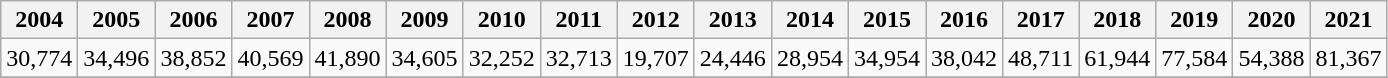<table class="wikitable">
<tr>
<th>2004</th>
<th>2005</th>
<th>2006</th>
<th>2007</th>
<th>2008</th>
<th>2009</th>
<th>2010</th>
<th>2011</th>
<th>2012</th>
<th>2013</th>
<th>2014</th>
<th>2015</th>
<th>2016</th>
<th>2017</th>
<th>2018</th>
<th>2019</th>
<th>2020</th>
<th>2021</th>
</tr>
<tr>
<td>30,774</td>
<td>34,496</td>
<td>38,852</td>
<td>40,569</td>
<td>41,890</td>
<td>34,605</td>
<td>32,252</td>
<td>32,713</td>
<td>19,707</td>
<td>24,446</td>
<td>28,954</td>
<td>34,954</td>
<td>38,042</td>
<td>48,711</td>
<td>61,944</td>
<td>77,584</td>
<td>54,388</td>
<td>81,367</td>
</tr>
<tr>
</tr>
</table>
